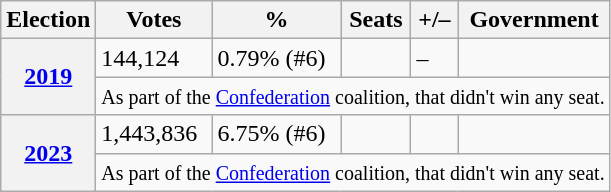<table class="wikitable">
<tr>
<th>Election</th>
<th>Votes</th>
<th>%</th>
<th>Seats</th>
<th>+/–</th>
<th>Government</th>
</tr>
<tr>
<th rowspan=2><a href='#'>2019</a></th>
<td>144,124</td>
<td>0.79% (#6)</td>
<td></td>
<td>–</td>
<td></td>
</tr>
<tr>
<td colspan="5"><small>As part of the <a href='#'>Confederation</a> coalition, that didn't win any seat.</small></td>
</tr>
<tr>
<th rowspan=2><a href='#'>2023</a></th>
<td>1,443,836</td>
<td>6.75% (#6)</td>
<td></td>
<td></td>
<td></td>
</tr>
<tr>
<td colspan="5"><small>As part of the <a href='#'>Confederation</a> coalition, that didn't win any seat.</small></td>
</tr>
</table>
